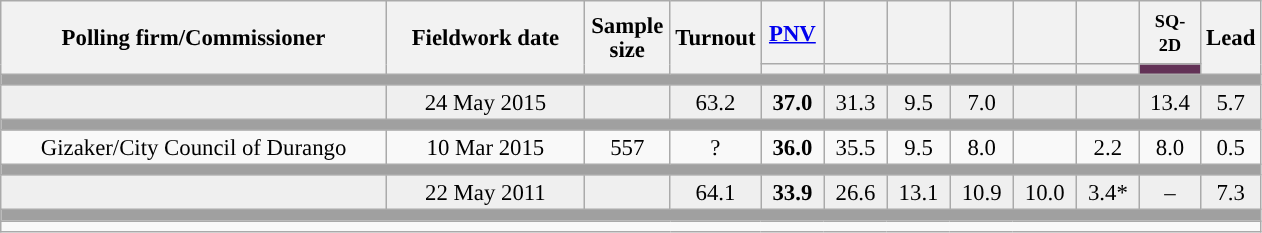<table class="wikitable collapsible collapsed" style="text-align:center; font-size:95%; line-height:16px;">
<tr style="height:42px;">
<th style="width:250px;" rowspan="2">Polling firm/Commissioner</th>
<th style="width:125px;" rowspan="2">Fieldwork date</th>
<th style="width:50px;" rowspan="2">Sample size</th>
<th style="width:45px;" rowspan="2">Turnout</th>
<th style="width:35px;"><a href='#'>PNV</a></th>
<th style="width:35px;"></th>
<th style="width:35px;"></th>
<th style="width:35px;"></th>
<th style="width:35px;"></th>
<th style="width:35px;"></th>
<th style="width:35px; font-size:80%;">SQ-2D</th>
<th style="width:30px;" rowspan="2">Lead</th>
</tr>
<tr>
<th style="color:inherit;background:"></th>
<th style="color:inherit;background:"></th>
<th style="color:inherit;background:"></th>
<th style="color:inherit;background:"></th>
<th style="color:inherit;background:"></th>
<th style="color:inherit;background:"></th>
<th style="color:inherit;background:#623156;"></th>
</tr>
<tr>
<td colspan="12" style="background:#A0A0A0"></td>
</tr>
<tr style="background:#EFEFEF;">
<td><strong></strong></td>
<td>24 May 2015</td>
<td></td>
<td>63.2</td>
<td><strong>37.0</strong><br></td>
<td>31.3<br></td>
<td>9.5<br></td>
<td>7.0<br></td>
<td></td>
<td></td>
<td>13.4<br></td>
<td style="background:">5.7</td>
</tr>
<tr>
<td colspan="12" style="background:#A0A0A0"></td>
</tr>
<tr>
<td>Gizaker/City Council of Durango</td>
<td>10 Mar 2015</td>
<td>557</td>
<td>?</td>
<td><strong>36.0</strong><br></td>
<td>35.5<br></td>
<td>9.5<br></td>
<td>8.0<br></td>
<td></td>
<td>2.2<br></td>
<td>8.0<br></td>
<td style="background:">0.5</td>
</tr>
<tr>
<td colspan="12" style="background:#A0A0A0"></td>
</tr>
<tr style="background:#EFEFEF;">
<td><strong></strong></td>
<td>22 May 2011</td>
<td></td>
<td>64.1</td>
<td><strong>33.9</strong><br></td>
<td>26.6<br></td>
<td>13.1<br></td>
<td>10.9<br></td>
<td>10.0<br></td>
<td>3.4*<br></td>
<td>–</td>
<td style="background:">7.3</td>
</tr>
<tr>
<td colspan="12" style="background:#A0A0A0"></td>
</tr>
<tr>
<td align="left" colspan="12"></td>
</tr>
</table>
